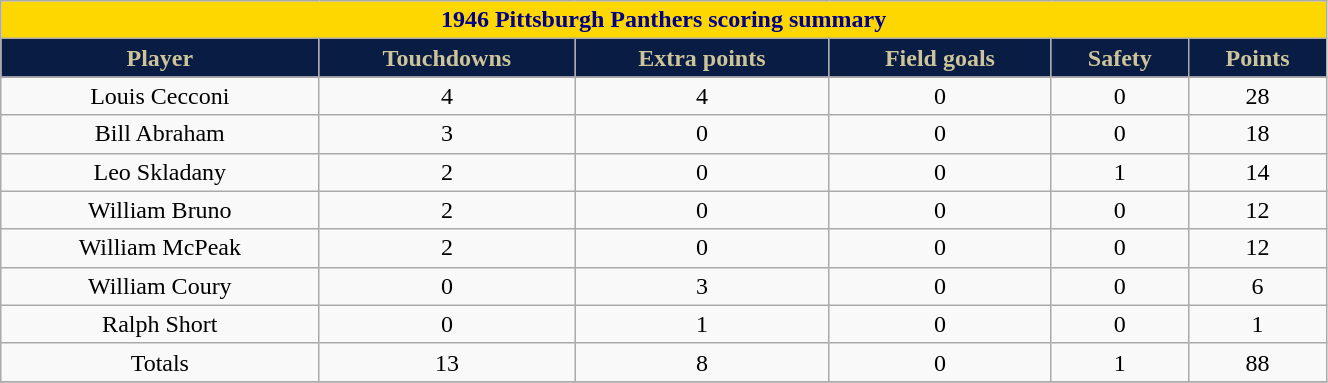<table class="wikitable" width="70%">
<tr>
<th colspan="10" style="background:gold; color:darkblue; text-align: center;"><strong>1946 Pittsburgh Panthers scoring summary</strong></th>
</tr>
<tr align="center"  style="background:#091C44;color:#CEC499;">
<td><strong>Player</strong></td>
<td><strong>Touchdowns</strong></td>
<td><strong>Extra points</strong></td>
<td><strong>Field goals</strong></td>
<td><strong>Safety</strong></td>
<td><strong>Points</strong></td>
</tr>
<tr align="center" bgcolor="">
<td>Louis Cecconi</td>
<td>4</td>
<td>4</td>
<td>0</td>
<td>0</td>
<td>28</td>
</tr>
<tr align="center" bgcolor="">
<td>Bill Abraham</td>
<td>3</td>
<td>0</td>
<td>0</td>
<td>0</td>
<td>18</td>
</tr>
<tr align="center" bgcolor="">
<td>Leo Skladany</td>
<td>2</td>
<td>0</td>
<td>0</td>
<td>1</td>
<td>14</td>
</tr>
<tr align="center" bgcolor="">
<td>William Bruno</td>
<td>2</td>
<td>0</td>
<td>0</td>
<td>0</td>
<td>12</td>
</tr>
<tr align="center" bgcolor="">
<td>William McPeak</td>
<td>2</td>
<td>0</td>
<td>0</td>
<td>0</td>
<td>12</td>
</tr>
<tr align="center" bgcolor="">
<td>William Coury</td>
<td>0</td>
<td>3</td>
<td>0</td>
<td>0</td>
<td>6</td>
</tr>
<tr align="center" bgcolor="">
<td>Ralph Short</td>
<td>0</td>
<td>1</td>
<td>0</td>
<td>0</td>
<td>1</td>
</tr>
<tr align="center" bgcolor="">
<td>Totals</td>
<td>13</td>
<td>8</td>
<td>0</td>
<td>1</td>
<td>88</td>
</tr>
<tr align="center" bgcolor="">
</tr>
</table>
